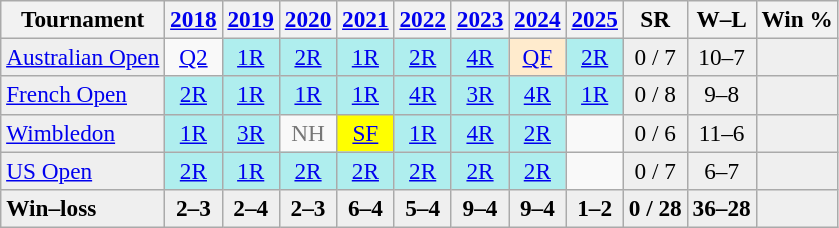<table class="wikitable nowrap" style=text-align:center;font-size:97%>
<tr>
<th>Tournament</th>
<th><a href='#'>2018</a></th>
<th><a href='#'>2019</a></th>
<th><a href='#'>2020</a></th>
<th><a href='#'>2021</a></th>
<th><a href='#'>2022</a></th>
<th><a href='#'>2023</a></th>
<th><a href='#'>2024</a></th>
<th><a href='#'>2025</a></th>
<th>SR</th>
<th>W–L</th>
<th>Win %</th>
</tr>
<tr>
<td bgcolor=efefef align=left><a href='#'>Australian Open</a></td>
<td><a href='#'>Q2</a></td>
<td bgcolor=afeeee><a href='#'>1R</a></td>
<td bgcolor=afeeee><a href='#'>2R</a></td>
<td bgcolor=afeeee><a href='#'>1R</a></td>
<td bgcolor=afeeee><a href='#'>2R</a></td>
<td bgcolor=afeeee><a href='#'>4R</a></td>
<td bgcolor=ffebcd><a href='#'>QF</a></td>
<td bgcolor=afeeee><a href='#'>2R</a></td>
<td bgcolor=efefef>0 / 7</td>
<td bgcolor=efefef>10–7</td>
<td bgcolor=efefef></td>
</tr>
<tr>
<td bgcolor=efefef align=left><a href='#'>French Open</a></td>
<td bgcolor=afeeee><a href='#'>2R</a></td>
<td bgcolor=afeeee><a href='#'>1R</a></td>
<td bgcolor=afeeee><a href='#'>1R</a></td>
<td bgcolor=afeeee><a href='#'>1R</a></td>
<td bgcolor=afeeee><a href='#'>4R</a></td>
<td bgcolor=afeeee><a href='#'>3R</a></td>
<td bgcolor=afeeee><a href='#'>4R</a></td>
<td bgcolor=afeeee><a href='#'>1R</a></td>
<td bgcolor=efefef>0 / 8</td>
<td bgcolor=efefef>9–8</td>
<td bgcolor=efefef></td>
</tr>
<tr>
<td bgcolor=efefef align=left><a href='#'>Wimbledon</a></td>
<td bgcolor=afeeee><a href='#'>1R</a></td>
<td bgcolor=afeeee><a href='#'>3R</a></td>
<td style=color:#767676>NH</td>
<td bgcolor=yellow><a href='#'>SF</a></td>
<td bgcolor=afeeee><a href='#'>1R</a></td>
<td bgcolor=afeeee><a href='#'>4R</a></td>
<td bgcolor=afeeee><a href='#'>2R</a></td>
<td></td>
<td bgcolor=efefef>0 / 6</td>
<td bgcolor=efefef>11–6</td>
<td bgcolor=efefef></td>
</tr>
<tr>
<td bgcolor=efefef align=left><a href='#'>US Open</a></td>
<td bgcolor=afeeee><a href='#'>2R</a></td>
<td bgcolor=afeeee><a href='#'>1R</a></td>
<td bgcolor=afeeee><a href='#'>2R</a></td>
<td bgcolor=afeeee><a href='#'>2R</a></td>
<td bgcolor=afeeee><a href='#'>2R</a></td>
<td bgcolor=afeeee><a href='#'>2R</a></td>
<td bgcolor=afeeee><a href='#'>2R</a></td>
<td></td>
<td bgcolor=efefef>0 / 7</td>
<td bgcolor=efefef>6–7</td>
<td bgcolor=efefef></td>
</tr>
<tr style=font-weight:bold;background:#efefef>
<td style=text-align:left>Win–loss</td>
<td>2–3</td>
<td>2–4</td>
<td>2–3</td>
<td>6–4</td>
<td>5–4</td>
<td>9–4</td>
<td>9–4</td>
<td>1–2</td>
<td>0 / 28</td>
<td>36–28</td>
<td></td>
</tr>
</table>
